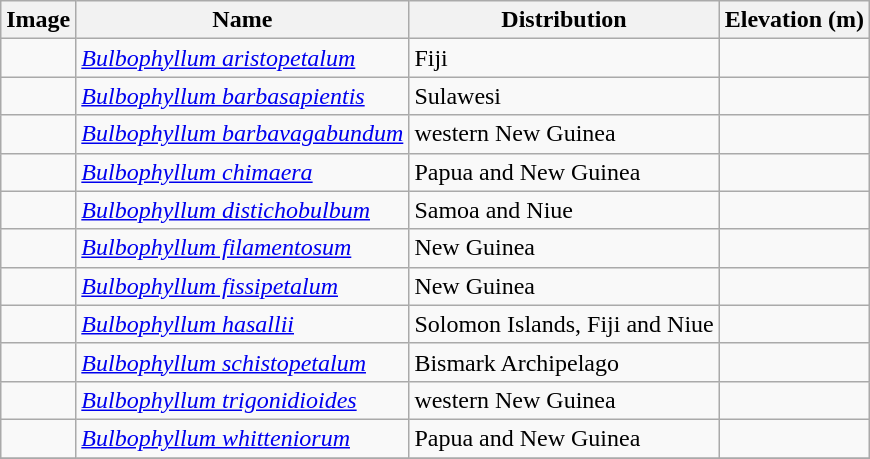<table class="wikitable collapsible">
<tr>
<th>Image</th>
<th>Name</th>
<th>Distribution</th>
<th>Elevation (m)</th>
</tr>
<tr>
<td></td>
<td><em><a href='#'>Bulbophyllum aristopetalum</a></em> </td>
<td>Fiji</td>
<td></td>
</tr>
<tr>
<td></td>
<td><em><a href='#'>Bulbophyllum barbasapientis</a></em> </td>
<td>Sulawesi</td>
<td></td>
</tr>
<tr>
<td></td>
<td><em><a href='#'>Bulbophyllum barbavagabundum</a></em> </td>
<td>western New Guinea</td>
<td></td>
</tr>
<tr>
<td></td>
<td><em><a href='#'>Bulbophyllum chimaera</a></em> </td>
<td>Papua and New Guinea</td>
<td></td>
</tr>
<tr>
<td></td>
<td><em><a href='#'>Bulbophyllum distichobulbum</a></em> </td>
<td>Samoa and Niue</td>
<td></td>
</tr>
<tr>
<td></td>
<td><em><a href='#'>Bulbophyllum filamentosum</a></em> </td>
<td>New Guinea</td>
<td></td>
</tr>
<tr>
<td></td>
<td><em><a href='#'>Bulbophyllum fissipetalum</a></em> </td>
<td>New Guinea</td>
<td></td>
</tr>
<tr>
<td></td>
<td><em><a href='#'>Bulbophyllum hasallii</a></em> </td>
<td>Solomon Islands, Fiji and Niue</td>
<td></td>
</tr>
<tr>
<td></td>
<td><em><a href='#'>Bulbophyllum schistopetalum</a></em> </td>
<td>Bismark Archipelago</td>
<td></td>
</tr>
<tr>
<td></td>
<td><em><a href='#'>Bulbophyllum trigonidioides</a></em> </td>
<td>western New Guinea</td>
<td></td>
</tr>
<tr>
<td></td>
<td><em><a href='#'>Bulbophyllum whitteniorum</a></em> </td>
<td>Papua and New Guinea</td>
<td></td>
</tr>
<tr>
</tr>
</table>
